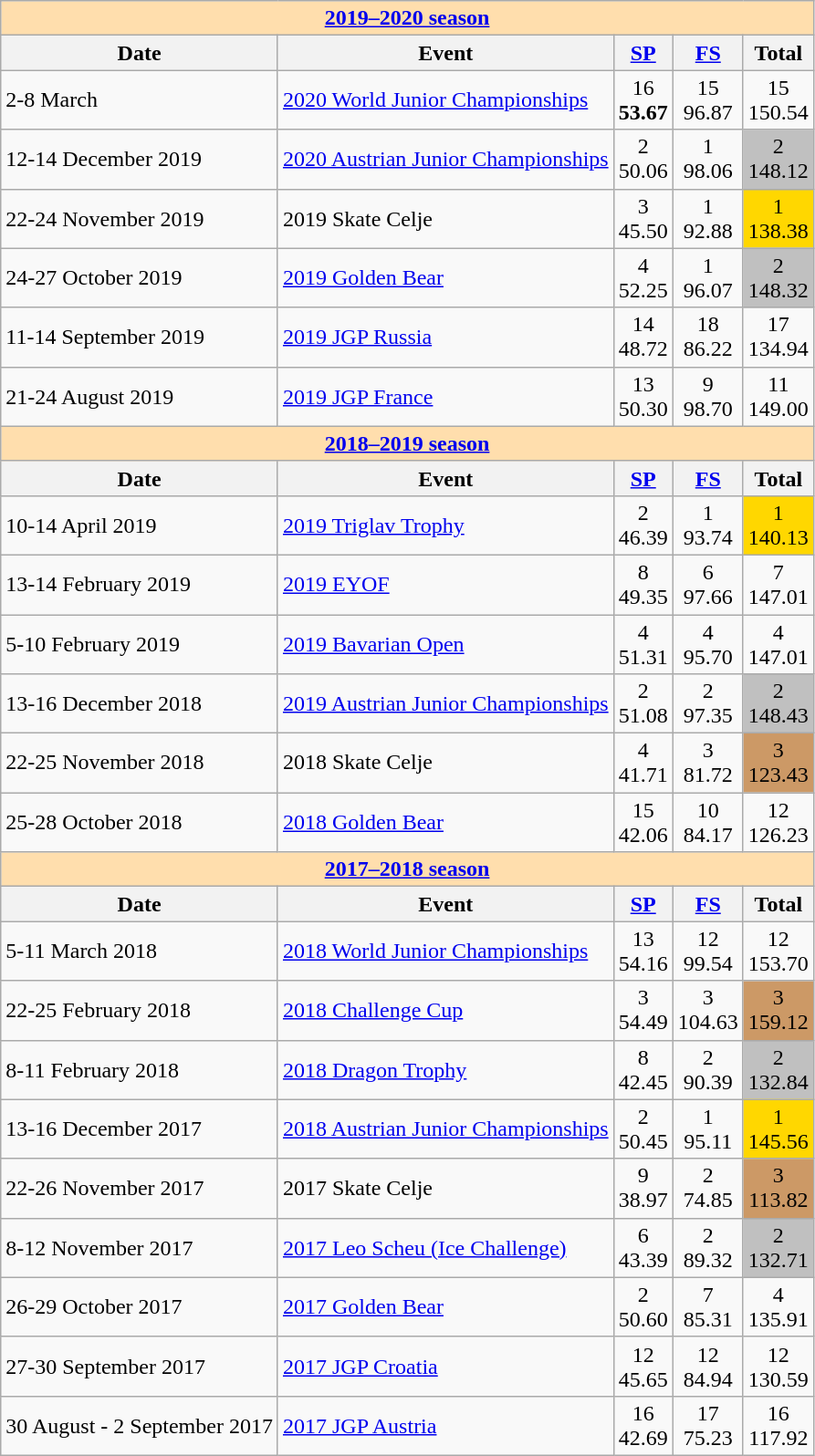<table class="wikitable">
<tr>
<td style="background-color: #ffdead; " colspan=5 align=center><a href='#'><strong>2019–2020 season</strong></a></td>
</tr>
<tr>
<th>Date</th>
<th>Event</th>
<th><a href='#'>SP</a></th>
<th><a href='#'>FS</a></th>
<th>Total</th>
</tr>
<tr>
<td>2-8 March</td>
<td><a href='#'>2020 World Junior Championships</a></td>
<td align=center>16 <br> <strong>53.67</strong></td>
<td align=center>15 <br> 96.87</td>
<td align=center>15 <br> 150.54</td>
</tr>
<tr>
<td>12-14 December 2019</td>
<td><a href='#'>2020 Austrian Junior Championships</a></td>
<td align=center>2 <br> 50.06</td>
<td align=center>1 <br> 98.06</td>
<td align=center bgcolor=silver>2 <br> 148.12</td>
</tr>
<tr>
<td>22-24 November 2019</td>
<td>2019 Skate Celje</td>
<td align=center>3 <br> 45.50</td>
<td align=center>1 <br> 92.88</td>
<td align=center bgcolor=gold>1 <br> 138.38</td>
</tr>
<tr>
<td>24-27 October 2019</td>
<td><a href='#'>2019 Golden Bear</a></td>
<td align=center>4 <br> 52.25</td>
<td align=center>1 <br> 96.07</td>
<td align=center bgcolor=silver>2 <br> 148.32</td>
</tr>
<tr>
<td>11-14 September 2019</td>
<td><a href='#'>2019 JGP Russia</a></td>
<td align=center>14 <br> 48.72</td>
<td align=center>18 <br> 86.22</td>
<td align=center>17 <br> 134.94</td>
</tr>
<tr>
<td>21-24 August 2019</td>
<td><a href='#'>2019 JGP France</a></td>
<td align=center>13 <br> 50.30</td>
<td align=center>9 <br> 98.70</td>
<td align=center>11 <br> 149.00</td>
</tr>
<tr>
<td style="background-color: #ffdead; " colspan=5 align=center><a href='#'><strong>2018–2019 season</strong></a></td>
</tr>
<tr>
<th>Date</th>
<th>Event</th>
<th><a href='#'>SP</a></th>
<th><a href='#'>FS</a></th>
<th>Total</th>
</tr>
<tr>
<td>10-14 April 2019</td>
<td><a href='#'>2019 Triglav Trophy</a></td>
<td align=center>2 <br> 46.39</td>
<td align=center>1 <br> 93.74</td>
<td align=center bgcolor=gold>1 <br> 140.13</td>
</tr>
<tr>
<td>13-14 February 2019</td>
<td><a href='#'>2019 EYOF</a></td>
<td align=center>8 <br> 49.35</td>
<td align=center>6 <br> 97.66</td>
<td align=center>7 <br> 147.01</td>
</tr>
<tr>
<td>5-10 February 2019</td>
<td><a href='#'>2019 Bavarian Open</a></td>
<td align=center>4 <br> 51.31</td>
<td align=center>4 <br> 95.70</td>
<td align=center>4 <br> 147.01</td>
</tr>
<tr>
<td>13-16 December 2018</td>
<td><a href='#'>2019 Austrian Junior Championships</a></td>
<td align=center>2 <br> 51.08</td>
<td align=center>2 <br> 97.35</td>
<td align=center bgcolor=silver>2 <br> 148.43</td>
</tr>
<tr>
<td>22-25 November 2018</td>
<td>2018 Skate Celje</td>
<td align=center>4 <br> 41.71</td>
<td align=center>3 <br> 81.72</td>
<td align=center bgcolor=cc9966>3 <br> 123.43</td>
</tr>
<tr>
<td>25-28 October 2018</td>
<td><a href='#'>2018 Golden Bear</a></td>
<td align=center>15 <br> 42.06</td>
<td align=center>10 <br> 84.17</td>
<td align=center>12 <br> 126.23</td>
</tr>
<tr>
<td style="background-color: #ffdead; " colspan=5 align=center><a href='#'><strong>2017–2018 season</strong></a></td>
</tr>
<tr>
<th>Date</th>
<th>Event</th>
<th><a href='#'>SP</a></th>
<th><a href='#'>FS</a></th>
<th>Total</th>
</tr>
<tr>
<td>5-11 March 2018</td>
<td><a href='#'>2018 World Junior Championships</a></td>
<td align=center>13 <br> 54.16</td>
<td align=center>12 <br> 99.54</td>
<td align=center>12 <br> 153.70</td>
</tr>
<tr>
<td>22-25 February 2018</td>
<td><a href='#'>2018 Challenge Cup</a></td>
<td align=center>3 <br> 54.49</td>
<td align=center>3 <br> 104.63</td>
<td align=center bgcolor=cc9966>3 <br> 159.12</td>
</tr>
<tr>
<td>8-11 February 2018</td>
<td><a href='#'>2018 Dragon Trophy</a></td>
<td align=center>8 <br> 42.45</td>
<td align=center>2 <br> 90.39</td>
<td align=center bgcolor=silver>2 <br> 132.84</td>
</tr>
<tr>
<td>13-16 December 2017</td>
<td><a href='#'>2018 Austrian Junior Championships</a></td>
<td align=center>2 <br> 50.45</td>
<td align=center>1 <br> 95.11</td>
<td align=center bgcolor=gold>1 <br> 145.56</td>
</tr>
<tr>
<td>22-26 November 2017</td>
<td>2017 Skate Celje</td>
<td align=center>9 <br> 38.97</td>
<td align=center>2 <br> 74.85</td>
<td align=center bgcolor=cc9966>3 <br> 113.82</td>
</tr>
<tr>
<td>8-12 November 2017</td>
<td><a href='#'>2017 Leo Scheu (Ice Challenge)</a></td>
<td align=center>6 <br> 43.39</td>
<td align=center>2 <br> 89.32</td>
<td align=center bgcolor=silver>2 <br> 132.71</td>
</tr>
<tr>
<td>26-29 October 2017</td>
<td><a href='#'>2017 Golden Bear</a></td>
<td align=center>2 <br> 50.60</td>
<td align=center>7 <br> 85.31</td>
<td align=center>4 <br> 135.91</td>
</tr>
<tr>
<td>27-30 September 2017</td>
<td><a href='#'>2017 JGP Croatia</a></td>
<td align=center>12 <br> 45.65</td>
<td align=center>12 <br> 84.94</td>
<td align=center>12 <br> 130.59</td>
</tr>
<tr>
<td>30 August - 2 September 2017</td>
<td><a href='#'>2017 JGP Austria</a></td>
<td align=center>16 <br> 42.69</td>
<td align=center>17 <br> 75.23</td>
<td align=center>16 <br> 117.92</td>
</tr>
</table>
